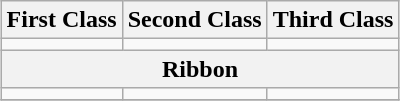<table class="wikitable" style="margin:1em auto;text-align:center;">
<tr>
<th>First Class</th>
<th>Second Class</th>
<th>Third Class</th>
</tr>
<tr>
<td></td>
<td></td>
<td></td>
</tr>
<tr>
<th colspan="3">Ribbon</th>
</tr>
<tr>
<td></td>
<td></td>
<td></td>
</tr>
<tr>
</tr>
</table>
